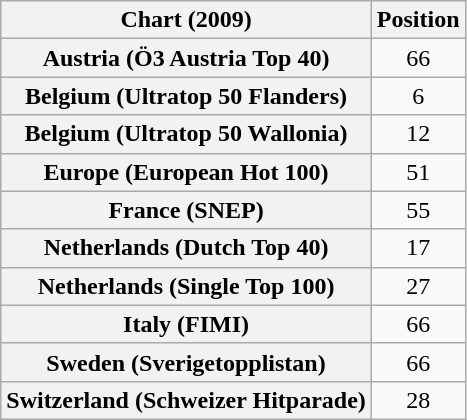<table class="wikitable sortable plainrowheaders">
<tr>
<th>Chart (2009)</th>
<th>Position</th>
</tr>
<tr>
<th scope="row">Austria (Ö3 Austria Top 40)</th>
<td style="text-align:center;">66</td>
</tr>
<tr>
<th scope="row">Belgium (Ultratop 50 Flanders)</th>
<td style="text-align:center;">6</td>
</tr>
<tr>
<th scope="row">Belgium (Ultratop 50 Wallonia)</th>
<td style="text-align:center;">12</td>
</tr>
<tr>
<th scope="row">Europe (European Hot 100)</th>
<td style="text-align:center;">51</td>
</tr>
<tr>
<th scope="row">France (SNEP)</th>
<td style="text-align:center;">55</td>
</tr>
<tr>
<th scope="row">Netherlands (Dutch Top 40)</th>
<td style="text-align:center;">17</td>
</tr>
<tr>
<th scope="row">Netherlands (Single Top 100)</th>
<td style="text-align:center;">27</td>
</tr>
<tr>
<th scope="row">Italy (FIMI)</th>
<td style="text-align:center;">66</td>
</tr>
<tr>
<th scope="row">Sweden (Sverigetopplistan)</th>
<td style="text-align:center;">66</td>
</tr>
<tr>
<th scope="row">Switzerland (Schweizer Hitparade)</th>
<td style="text-align:center;">28</td>
</tr>
</table>
